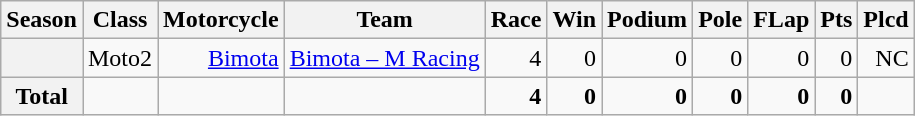<table class="wikitable" style=text-align:right>
<tr>
<th>Season</th>
<th>Class</th>
<th>Motorcycle</th>
<th>Team</th>
<th>Race</th>
<th>Win</th>
<th>Podium</th>
<th>Pole</th>
<th>FLap</th>
<th>Pts</th>
<th>Plcd</th>
</tr>
<tr>
<th></th>
<td>Moto2</td>
<td><a href='#'>Bimota</a></td>
<td><a href='#'>Bimota – M Racing</a></td>
<td>4</td>
<td>0</td>
<td>0</td>
<td>0</td>
<td>0</td>
<td>0</td>
<td>NC</td>
</tr>
<tr>
<th>Total</th>
<td></td>
<td></td>
<td></td>
<td><strong>4</strong></td>
<td><strong>0</strong></td>
<td><strong>0</strong></td>
<td><strong>0</strong></td>
<td><strong>0</strong></td>
<td><strong>0</strong></td>
<td></td>
</tr>
</table>
